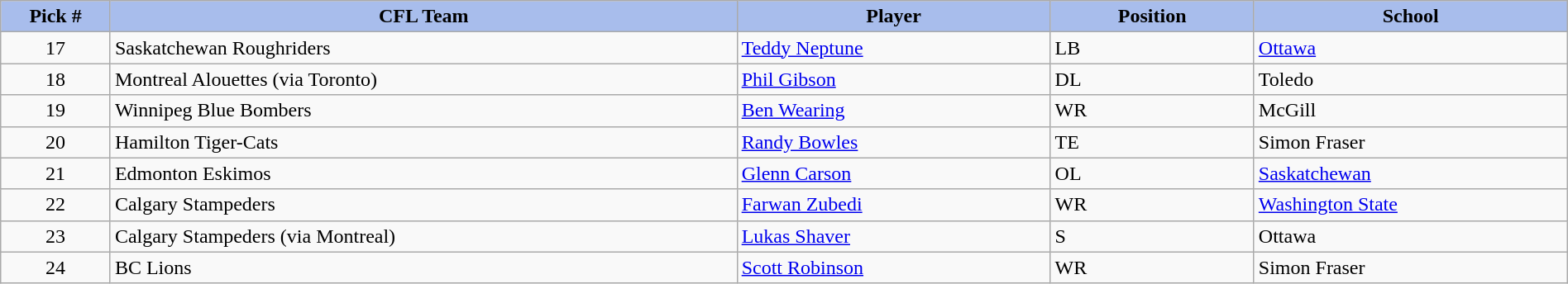<table class="wikitable" style="width: 100%">
<tr>
<th style="background:#A8BDEC;" width=7%>Pick #</th>
<th width=40% style="background:#A8BDEC;">CFL Team</th>
<th width=20% style="background:#A8BDEC;">Player</th>
<th width=13% style="background:#A8BDEC;">Position</th>
<th width=20% style="background:#A8BDEC;">School</th>
</tr>
<tr>
<td align=center>17</td>
<td>Saskatchewan Roughriders</td>
<td><a href='#'>Teddy Neptune</a></td>
<td>LB</td>
<td><a href='#'>Ottawa</a></td>
</tr>
<tr>
<td align=center>18</td>
<td>Montreal Alouettes (via Toronto)</td>
<td><a href='#'>Phil Gibson</a></td>
<td>DL</td>
<td>Toledo</td>
</tr>
<tr>
<td align=center>19</td>
<td>Winnipeg Blue Bombers</td>
<td><a href='#'>Ben Wearing</a></td>
<td>WR</td>
<td>McGill</td>
</tr>
<tr>
<td align=center>20</td>
<td>Hamilton Tiger-Cats</td>
<td><a href='#'>Randy Bowles</a></td>
<td>TE</td>
<td>Simon Fraser</td>
</tr>
<tr>
<td align=center>21</td>
<td>Edmonton Eskimos</td>
<td><a href='#'>Glenn Carson</a></td>
<td>OL</td>
<td><a href='#'>Saskatchewan</a></td>
</tr>
<tr>
<td align=center>22</td>
<td>Calgary Stampeders</td>
<td><a href='#'>Farwan Zubedi</a></td>
<td>WR</td>
<td><a href='#'>Washington State</a></td>
</tr>
<tr>
<td align=center>23</td>
<td>Calgary Stampeders (via Montreal)</td>
<td><a href='#'>Lukas Shaver</a></td>
<td>S</td>
<td>Ottawa</td>
</tr>
<tr>
<td align=center>24</td>
<td>BC Lions</td>
<td><a href='#'>Scott Robinson</a></td>
<td>WR</td>
<td>Simon Fraser</td>
</tr>
</table>
